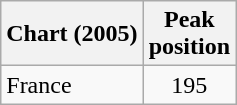<table class="wikitable sortable">
<tr>
<th>Chart (2005)</th>
<th>Peak<br>position</th>
</tr>
<tr>
<td>France</td>
<td align="center">195</td>
</tr>
</table>
